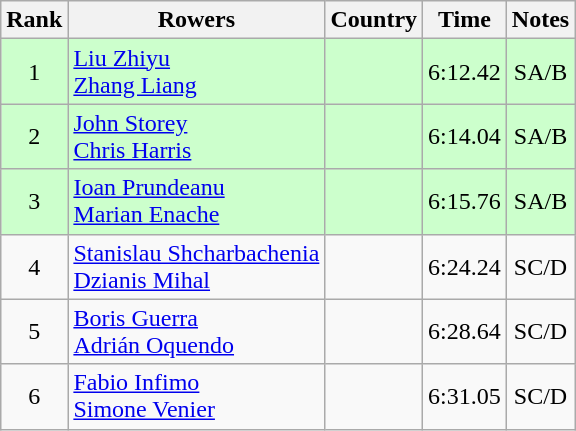<table class="wikitable" style="text-align:center">
<tr>
<th>Rank</th>
<th>Rowers</th>
<th>Country</th>
<th>Time</th>
<th>Notes</th>
</tr>
<tr bgcolor=ccffcc>
<td>1</td>
<td align="left"><a href='#'>Liu Zhiyu</a><br><a href='#'>Zhang Liang</a></td>
<td align="left"></td>
<td>6:12.42</td>
<td>SA/B</td>
</tr>
<tr bgcolor=ccffcc>
<td>2</td>
<td align="left"><a href='#'>John Storey</a><br><a href='#'>Chris Harris</a></td>
<td align="left"></td>
<td>6:14.04</td>
<td>SA/B</td>
</tr>
<tr bgcolor=ccffcc>
<td>3</td>
<td align="left"><a href='#'>Ioan Prundeanu</a><br><a href='#'>Marian Enache</a></td>
<td align="left"></td>
<td>6:15.76</td>
<td>SA/B</td>
</tr>
<tr>
<td>4</td>
<td align="left"><a href='#'>Stanislau Shcharbachenia</a><br><a href='#'>Dzianis Mihal</a></td>
<td align="left"></td>
<td>6:24.24</td>
<td>SC/D</td>
</tr>
<tr>
<td>5</td>
<td align="left"><a href='#'>Boris Guerra</a><br><a href='#'>Adrián Oquendo</a></td>
<td align="left"></td>
<td>6:28.64</td>
<td>SC/D</td>
</tr>
<tr>
<td>6</td>
<td align="left"><a href='#'>Fabio Infimo</a><br><a href='#'>Simone Venier</a></td>
<td align="left"></td>
<td>6:31.05</td>
<td>SC/D</td>
</tr>
</table>
